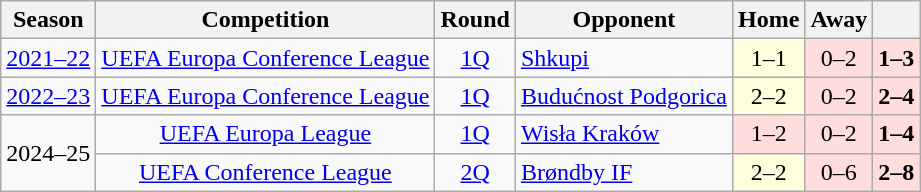<table class="wikitable" style="text-align:center">
<tr>
<th>Season</th>
<th>Competition</th>
<th>Round</th>
<th>Opponent</th>
<th>Home</th>
<th>Away</th>
<th></th>
</tr>
<tr>
<td><a href='#'>2021–22</a></td>
<td><a href='#'>UEFA Europa Conference League</a></td>
<td><a href='#'>1Q</a></td>
<td align="left"> <a href='#'>Shkupi</a></td>
<td bgcolor="#FFFFDD">1–1</td>
<td bgcolor="#FFDDDD">0–2</td>
<td bgcolor="#FFDDDD"><strong>1–3</strong></td>
</tr>
<tr>
<td><a href='#'>2022–23</a></td>
<td><a href='#'>UEFA Europa Conference League</a></td>
<td><a href='#'>1Q</a></td>
<td align="left"> <a href='#'>Budućnost Podgorica</a></td>
<td bgcolor="#FFFFDD">2–2</td>
<td bgcolor="#FFDDDD">0–2</td>
<td bgcolor="#FFDDDD"><strong>2–4</strong></td>
</tr>
<tr>
<td rowspan="2">2024–25</td>
<td><a href='#'>UEFA Europa League</a></td>
<td><a href='#'>1Q</a></td>
<td align="left"> <a href='#'>Wisła Kraków</a></td>
<td bgcolor="#FFDDDD">1–2</td>
<td bgcolor="#FFDDDD">0–2</td>
<td bgcolor="#FFDDDD"><strong>1–4</strong></td>
</tr>
<tr>
<td><a href='#'>UEFA Conference League</a></td>
<td><a href='#'>2Q</a></td>
<td align="left"> <a href='#'>Brøndby IF</a></td>
<td bgcolor="#FFFFDD">2–2</td>
<td bgcolor="#FFDDDD">0–6</td>
<td bgcolor="#FFDDDD"><strong>2–8</strong></td>
</tr>
</table>
